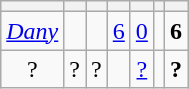<table class="wikitable" style="text-align:center;">
<tr>
<th></th>
<th></th>
<th></th>
<th></th>
<th></th>
<th></th>
<th></th>
</tr>
<tr>
<td><a href='#'><em>Dany</em></a></td>
<td></td>
<td></td>
<td><a href='#'>6</a></td>
<td><a href='#'>0</a></td>
<td></td>
<td><strong>6</strong></td>
</tr>
<tr>
<td>?</td>
<td>?</td>
<td>?</td>
<td></td>
<td><a href='#'>?</a></td>
<td></td>
<td><strong>?</strong></td>
</tr>
</table>
